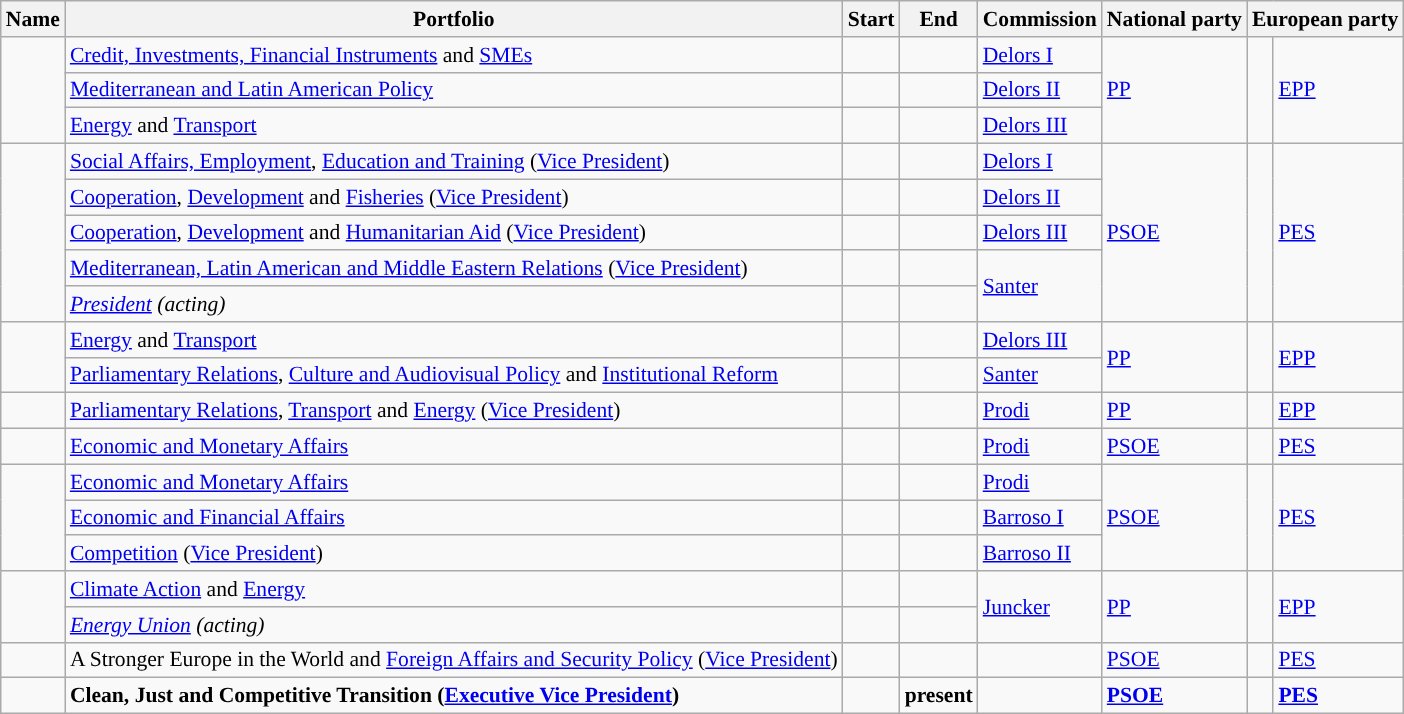<table class="wikitable sortable" style="font-size: 90%;">
<tr>
<th>Name</th>
<th>Portfolio</th>
<th>Start</th>
<th>End</th>
<th>Commission</th>
<th>National party</th>
<th colspan=2>European party</th>
</tr>
<tr>
<td rowspan=3></td>
<td><a href='#'>Credit, Investments, Financial Instruments</a> and <a href='#'>SMEs</a></td>
<td></td>
<td></td>
<td><a href='#'>Delors I</a></td>
<td rowspan=3><a href='#'>PP</a></td>
<td rowspan=3 style="background:"></td>
<td rowspan=3><a href='#'>EPP</a></td>
</tr>
<tr>
<td><a href='#'>Mediterranean and Latin American Policy</a></td>
<td></td>
<td></td>
<td><a href='#'>Delors II</a></td>
</tr>
<tr>
<td><a href='#'>Energy</a> and <a href='#'>Transport</a></td>
<td></td>
<td></td>
<td><a href='#'>Delors III</a></td>
</tr>
<tr>
<td rowspan=5></td>
<td><a href='#'>Social Affairs, Employment</a>, <a href='#'>Education and Training</a> (<a href='#'>Vice President</a>)</td>
<td></td>
<td></td>
<td><a href='#'>Delors I</a></td>
<td rowspan=5><a href='#'>PSOE</a></td>
<td rowspan=5 style="background:"></td>
<td rowspan=5><a href='#'>PES</a></td>
</tr>
<tr>
<td><a href='#'>Cooperation</a>, <a href='#'>Development</a> and <a href='#'>Fisheries</a> (<a href='#'>Vice President</a>)</td>
<td></td>
<td></td>
<td><a href='#'>Delors II</a></td>
</tr>
<tr>
<td><a href='#'>Cooperation</a>, <a href='#'>Development</a> and <a href='#'>Humanitarian Aid</a> (<a href='#'>Vice President</a>)</td>
<td></td>
<td></td>
<td><a href='#'>Delors III</a></td>
</tr>
<tr>
<td><a href='#'>Mediterranean, Latin American and Middle Eastern Relations</a> (<a href='#'>Vice President</a>)</td>
<td></td>
<td></td>
<td rowspan=2><a href='#'>Santer</a></td>
</tr>
<tr>
<td><em><a href='#'>President</a> (acting)</em></td>
<td><em></em></td>
<td><em></em></td>
</tr>
<tr>
<td rowspan=2></td>
<td><a href='#'>Energy</a> and <a href='#'>Transport</a></td>
<td></td>
<td></td>
<td><a href='#'>Delors III</a></td>
<td rowspan=2><a href='#'>PP</a></td>
<td rowspan=2 style="background:"></td>
<td rowspan=2><a href='#'>EPP</a></td>
</tr>
<tr>
<td><a href='#'>Parliamentary Relations</a>, <a href='#'>Culture and Audiovisual Policy</a> and <a href='#'>Institutional Reform</a></td>
<td></td>
<td></td>
<td><a href='#'>Santer</a></td>
</tr>
<tr>
<td></td>
<td><a href='#'>Parliamentary Relations</a>, <a href='#'>Transport</a> and <a href='#'>Energy</a> (<a href='#'>Vice President</a>)</td>
<td></td>
<td></td>
<td><a href='#'>Prodi</a></td>
<td><a href='#'>PP</a></td>
<td style="background:"></td>
<td><a href='#'>EPP</a></td>
</tr>
<tr>
<td></td>
<td><a href='#'>Economic and Monetary Affairs</a></td>
<td></td>
<td></td>
<td><a href='#'>Prodi</a></td>
<td><a href='#'>PSOE</a></td>
<td style="background:"></td>
<td><a href='#'>PES</a></td>
</tr>
<tr>
<td rowspan=3></td>
<td><a href='#'>Economic and Monetary Affairs</a></td>
<td></td>
<td></td>
<td><a href='#'>Prodi</a></td>
<td rowspan=3><a href='#'>PSOE</a></td>
<td rowspan=3 style="background:"></td>
<td rowspan=3><a href='#'>PES</a></td>
</tr>
<tr>
<td><a href='#'>Economic and Financial Affairs</a></td>
<td></td>
<td></td>
<td><a href='#'>Barroso I</a></td>
</tr>
<tr>
<td><a href='#'>Competition</a> (<a href='#'>Vice President</a>)</td>
<td></td>
<td></td>
<td><a href='#'>Barroso II</a></td>
</tr>
<tr>
<td rowspan=2></td>
<td><a href='#'>Climate Action</a> and <a href='#'>Energy</a></td>
<td></td>
<td></td>
<td rowspan=2><a href='#'>Juncker</a></td>
<td rowspan=2><a href='#'>PP</a></td>
<td rowspan=2 style="background:"></td>
<td rowspan=2><a href='#'>EPP</a></td>
</tr>
<tr>
<td><em><a href='#'>Energy Union</a> (acting)</em></td>
<td><em></em></td>
<td><em></em></td>
</tr>
<tr>
<td></td>
<td>A Stronger Europe in the World and <a href='#'>Foreign Affairs and Security Policy</a> (<a href='#'>Vice President</a>)</td>
<td></td>
<td></td>
<td></td>
<td><a href='#'>PSOE</a></td>
<td style="background:"></td>
<td><a href='#'>PES</a></td>
</tr>
<tr>
<td><strong></strong></td>
<td><strong>Clean, Just and Competitive Transition (<a href='#'>Executive Vice President</a>)</strong></td>
<td><strong></strong></td>
<td><strong>present</strong></td>
<td><strong></strong></td>
<td><strong><a href='#'>PSOE</a></strong></td>
<td style="background:"></td>
<td><strong><a href='#'>PES</a></strong></td>
</tr>
</table>
